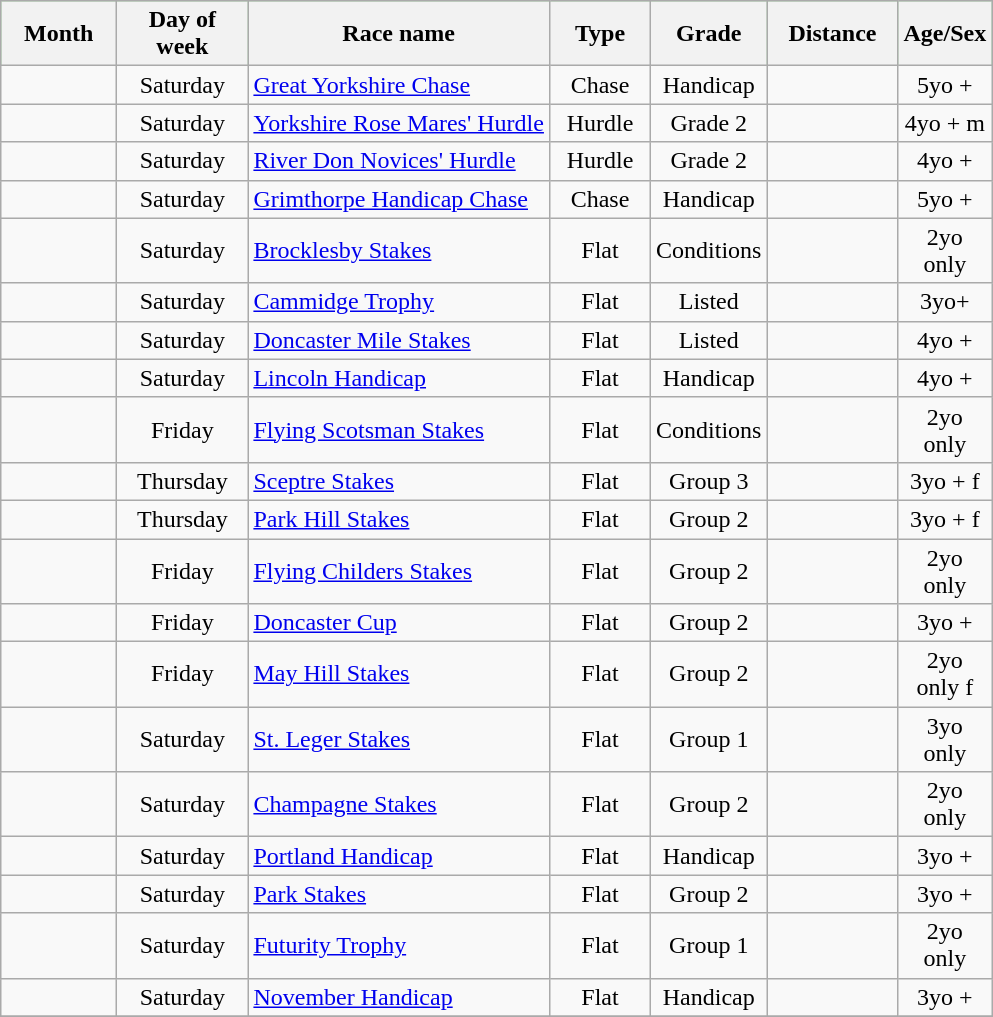<table class = "wikitable sortable">
<tr bgcolor="#77dd77" align="center">
<th style="width:70px">Month</th>
<th style="width:80px">Day of<br>week</th>
<th>Race name</th>
<th style="width:60px">Type</th>
<th style="width:70px">Grade</th>
<th style="width:80px">Distance</th>
<th style="width:50px">Age/Sex</th>
</tr>
<tr>
<td style="text-align:center"></td>
<td style="text-align:center">Saturday</td>
<td><a href='#'>Great Yorkshire Chase</a></td>
<td style="text-align:center">Chase</td>
<td style="text-align:center">Handicap</td>
<td style="text-align:center"></td>
<td style="text-align:center">5yo +</td>
</tr>
<tr>
<td style="text-align:center"></td>
<td style="text-align:center">Saturday</td>
<td><a href='#'>Yorkshire Rose Mares' Hurdle</a></td>
<td style="text-align:center">Hurdle</td>
<td style="text-align:center">Grade 2</td>
<td style="text-align:center"></td>
<td style="text-align:center">4yo + m</td>
</tr>
<tr>
<td style="text-align:center"></td>
<td style="text-align:center">Saturday</td>
<td><a href='#'>River Don Novices' Hurdle</a></td>
<td style="text-align:center">Hurdle</td>
<td style="text-align:center">Grade 2</td>
<td style="text-align:center"></td>
<td style="text-align:center">4yo +</td>
</tr>
<tr>
<td style="text-align:center"></td>
<td style="text-align:center">Saturday</td>
<td><a href='#'>Grimthorpe Handicap Chase</a></td>
<td style="text-align:center">Chase</td>
<td style="text-align:center">Handicap</td>
<td style="text-align:center"></td>
<td style="text-align:center">5yo +</td>
</tr>
<tr>
<td style="text-align:center"></td>
<td style="text-align:center">Saturday</td>
<td><a href='#'>Brocklesby Stakes</a></td>
<td style="text-align:center">Flat</td>
<td style="text-align:center">Conditions</td>
<td style="text-align:center"></td>
<td style="text-align:center">2yo only</td>
</tr>
<tr>
<td style="text-align:center"></td>
<td style="text-align:center">Saturday</td>
<td><a href='#'>Cammidge Trophy</a></td>
<td style="text-align:center">Flat</td>
<td style="text-align:center">Listed</td>
<td style="text-align:center"></td>
<td style="text-align:center">3yo+</td>
</tr>
<tr>
<td style="text-align:center"></td>
<td style="text-align:center">Saturday</td>
<td><a href='#'>Doncaster Mile Stakes</a></td>
<td style="text-align:center">Flat</td>
<td style="text-align:center">Listed</td>
<td style="text-align:center"></td>
<td style="text-align:center">4yo +</td>
</tr>
<tr>
<td style="text-align:center"></td>
<td style="text-align:center">Saturday</td>
<td><a href='#'>Lincoln Handicap</a></td>
<td style="text-align:center">Flat</td>
<td style="text-align:center">Handicap</td>
<td style="text-align:center"></td>
<td style="text-align:center">4yo +</td>
</tr>
<tr>
<td style="text-align:center"></td>
<td style="text-align:center">Friday</td>
<td><a href='#'>Flying Scotsman Stakes</a></td>
<td style="text-align:center">Flat</td>
<td style="text-align:center">Conditions</td>
<td style="text-align:center"></td>
<td style="text-align:center">2yo only</td>
</tr>
<tr>
<td style="text-align:center"></td>
<td style="text-align:center">Thursday</td>
<td><a href='#'>Sceptre Stakes</a></td>
<td style="text-align:center">Flat</td>
<td style="text-align:center">Group 3</td>
<td style="text-align:center"></td>
<td style="text-align:center">3yo + f</td>
</tr>
<tr>
<td style="text-align:center"></td>
<td style="text-align:center">Thursday</td>
<td><a href='#'>Park Hill Stakes</a></td>
<td style="text-align:center">Flat</td>
<td style="text-align:center">Group 2</td>
<td style="text-align:center"></td>
<td style="text-align:center">3yo + f</td>
</tr>
<tr>
<td style="text-align:center"></td>
<td style="text-align:center">Friday</td>
<td><a href='#'>Flying Childers Stakes</a></td>
<td style="text-align:center">Flat</td>
<td style="text-align:center">Group 2</td>
<td style="text-align:center"></td>
<td style="text-align:center">2yo only</td>
</tr>
<tr>
<td style="text-align:center"></td>
<td style="text-align:center">Friday</td>
<td><a href='#'>Doncaster Cup</a></td>
<td style="text-align:center">Flat</td>
<td style="text-align:center">Group 2</td>
<td style="text-align:center"></td>
<td style="text-align:center">3yo +</td>
</tr>
<tr>
<td style="text-align:center"></td>
<td style="text-align:center">Friday</td>
<td><a href='#'>May Hill Stakes</a></td>
<td style="text-align:center">Flat</td>
<td style="text-align:center">Group 2</td>
<td style="text-align:center"></td>
<td style="text-align:center">2yo only f</td>
</tr>
<tr>
<td style="text-align:center"></td>
<td style="text-align:center">Saturday</td>
<td><a href='#'>St. Leger Stakes</a></td>
<td style="text-align:center">Flat</td>
<td style="text-align:center">Group 1</td>
<td style="text-align:center"></td>
<td style="text-align:center">3yo only</td>
</tr>
<tr>
<td style="text-align:center"></td>
<td style="text-align:center">Saturday</td>
<td><a href='#'>Champagne Stakes</a></td>
<td style="text-align:center">Flat</td>
<td style="text-align:center">Group 2</td>
<td style="text-align:center"></td>
<td style="text-align:center">2yo only</td>
</tr>
<tr>
<td style="text-align:center"></td>
<td style="text-align:center">Saturday</td>
<td><a href='#'>Portland Handicap</a></td>
<td style="text-align:center">Flat</td>
<td style="text-align:center">Handicap</td>
<td style="text-align:center"></td>
<td style="text-align:center">3yo +</td>
</tr>
<tr>
<td style="text-align:center"></td>
<td style="text-align:center">Saturday</td>
<td><a href='#'>Park Stakes</a></td>
<td style="text-align:center">Flat</td>
<td style="text-align:center">Group 2</td>
<td style="text-align:center"></td>
<td style="text-align:center">3yo +</td>
</tr>
<tr>
<td style="text-align:center"></td>
<td style="text-align:center">Saturday</td>
<td><a href='#'>Futurity Trophy</a></td>
<td style="text-align:center">Flat</td>
<td style="text-align:center">Group 1</td>
<td style="text-align:center"></td>
<td style="text-align:center">2yo only</td>
</tr>
<tr>
<td style="text-align:center"></td>
<td style="text-align:center">Saturday</td>
<td><a href='#'>November Handicap</a></td>
<td style="text-align:center">Flat</td>
<td style="text-align:center">Handicap</td>
<td style="text-align:center"></td>
<td style="text-align:center">3yo +</td>
</tr>
<tr>
</tr>
</table>
